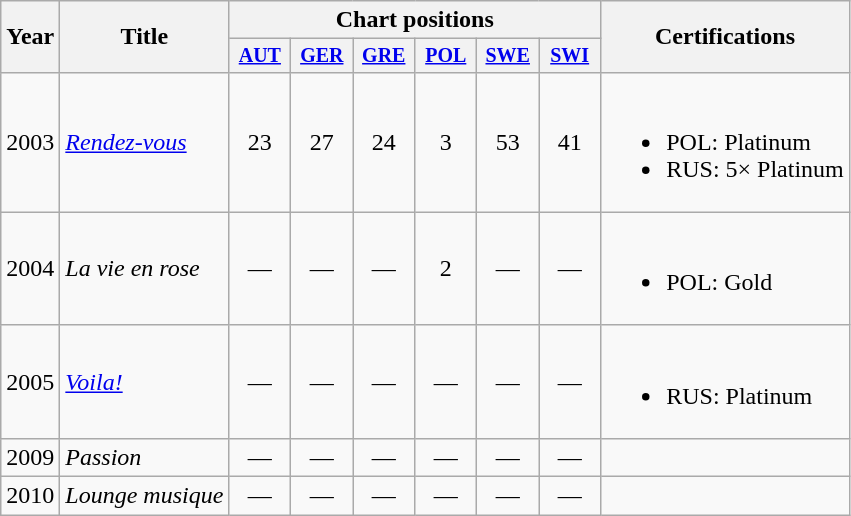<table class="wikitable">
<tr>
<th rowspan="2">Year</th>
<th rowspan="2">Title</th>
<th colspan="6">Chart positions</th>
<th rowspan="2">Certifications</th>
</tr>
<tr style="font-size:smaller;">
<th width="35"><a href='#'>AUT</a><br></th>
<th width="35"><a href='#'>GER</a><br></th>
<th width="35"><a href='#'>GRE</a><br></th>
<th width="35"><a href='#'>POL</a><br></th>
<th width="35"><a href='#'>SWE</a><br></th>
<th width="35"><a href='#'>SWI</a><br></th>
</tr>
<tr>
<td>2003</td>
<td><em><a href='#'>Rendez-vous</a></em></td>
<td align="center">23</td>
<td align="center">27</td>
<td align="center">24</td>
<td align="center">3</td>
<td align="center">53</td>
<td align="center">41</td>
<td><br><ul><li>POL: Platinum</li><li>RUS: 5× Platinum</li></ul></td>
</tr>
<tr>
<td>2004</td>
<td><em>La vie en rose</em></td>
<td align="center">—</td>
<td align="center">—</td>
<td align="center">—</td>
<td align="center">2</td>
<td align="center">—</td>
<td align="center">—</td>
<td><br><ul><li>POL: Gold</li></ul></td>
</tr>
<tr>
<td>2005</td>
<td><em><a href='#'>Voila!</a></em></td>
<td align="center">—</td>
<td align="center">—</td>
<td align="center">—</td>
<td align="center">—</td>
<td align="center">—</td>
<td align="center">—</td>
<td><br><ul><li>RUS: Platinum</li></ul></td>
</tr>
<tr>
<td>2009</td>
<td><em>Passion</em></td>
<td align="center">—</td>
<td align="center">—</td>
<td align="center">—</td>
<td align="center">—</td>
<td align="center">—</td>
<td align="center">—</td>
<td></td>
</tr>
<tr>
<td>2010</td>
<td><em>Lounge musique</em></td>
<td align="center">—</td>
<td align="center">—</td>
<td align="center">—</td>
<td align="center">—</td>
<td align="center">—</td>
<td align="center">—</td>
<td></td>
</tr>
</table>
